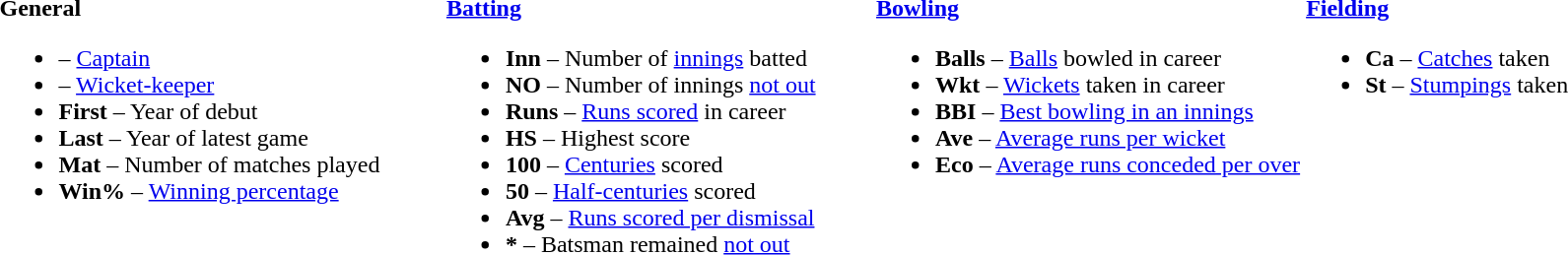<table>
<tr>
<td valign="top" style="width:26%"><br><strong>General</strong><ul><li> – <a href='#'>Captain</a></li><li> – <a href='#'>Wicket-keeper</a></li><li><strong>First</strong> – Year of debut</li><li><strong>Last</strong> – Year of latest game</li><li><strong>Mat</strong> – Number of matches played</li><li><strong>Win%</strong> – <a href='#'>Winning percentage</a></li></ul></td>
<td valign="top" style="width:25%"><br><strong><a href='#'>Batting</a></strong><ul><li><strong>Inn</strong> – Number of <a href='#'>innings</a> batted</li><li><strong>NO</strong> – Number of innings <a href='#'>not out</a></li><li><strong>Runs</strong> – <a href='#'>Runs scored</a> in career</li><li><strong>HS</strong> – Highest score</li><li><strong>100</strong> – <a href='#'>Centuries</a> scored</li><li><strong>50</strong> – <a href='#'>Half-centuries</a> scored</li><li><strong>Avg</strong> – <a href='#'>Runs scored per dismissal</a></li><li><strong>*</strong> – Batsman remained <a href='#'>not out</a></li></ul></td>
<td valign="top" style="width:25%"><br><strong><a href='#'>Bowling</a></strong><ul><li><strong>Balls</strong> – <a href='#'>Balls</a> bowled in career</li><li><strong>Wkt</strong> – <a href='#'>Wickets</a> taken in career</li><li><strong>BBI</strong> – <a href='#'>Best bowling in an innings</a></li><li><strong>Ave</strong> – <a href='#'>Average runs per wicket</a></li><li><strong>Eco</strong> – <a href='#'>Average runs conceded per over</a></li></ul></td>
<td valign="top" style="width:24%"><br><strong><a href='#'>Fielding</a></strong><ul><li><strong>Ca</strong> – <a href='#'>Catches</a> taken</li><li><strong>St</strong> – <a href='#'>Stumpings</a> taken</li></ul></td>
</tr>
</table>
